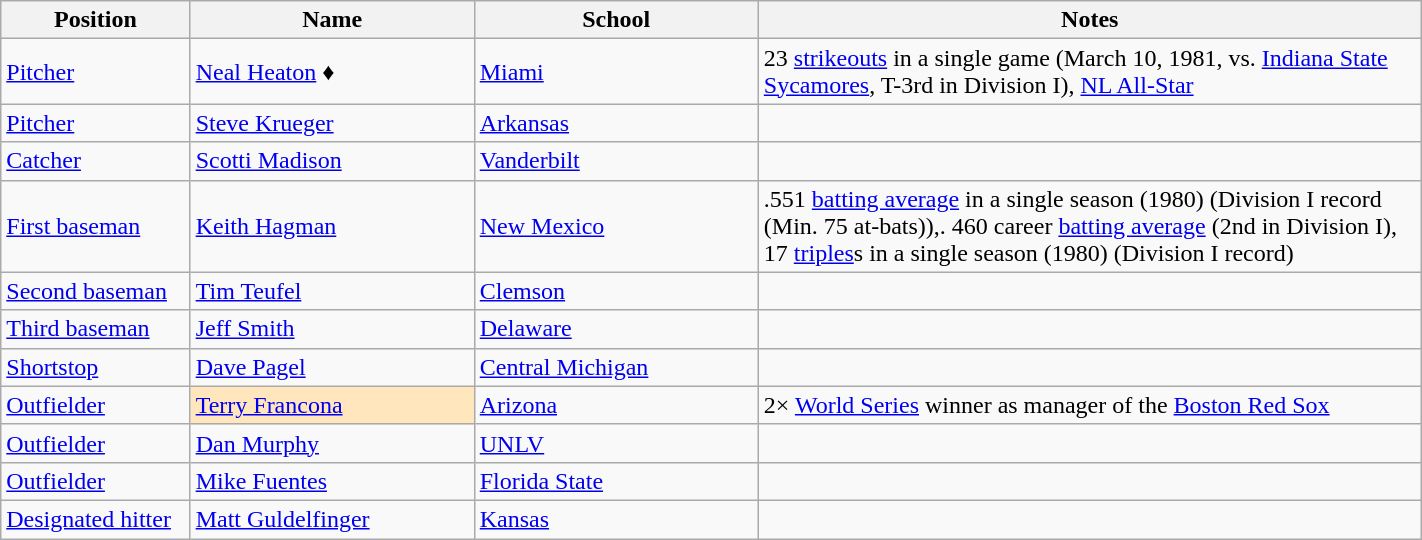<table class="wikitable sortable" style="width:75%;">
<tr>
<th width=10%>Position</th>
<th width=15%>Name</th>
<th width=15%>School</th>
<th width=35% class="unsortable">Notes</th>
</tr>
<tr>
<td><a href='#'>Pitcher</a></td>
<td><a href='#'>Neal Heaton</a> ♦</td>
<td><a href='#'>Miami</a></td>
<td>23 <a href='#'>strikeouts</a> in a single game (March 10, 1981, vs. <a href='#'>Indiana State Sycamores</a>, T-3rd in Division I), <a href='#'>NL All-Star</a></td>
</tr>
<tr>
<td><a href='#'>Pitcher</a></td>
<td><a href='#'>Steve Krueger</a></td>
<td><a href='#'>Arkansas</a></td>
<td></td>
</tr>
<tr>
<td><a href='#'>Catcher</a></td>
<td><a href='#'>Scotti Madison</a></td>
<td><a href='#'>Vanderbilt</a></td>
<td></td>
</tr>
<tr>
<td><a href='#'>First baseman</a></td>
<td><a href='#'>Keith Hagman</a></td>
<td><a href='#'>New Mexico</a></td>
<td>.551 <a href='#'>batting average</a> in a single season (1980) (Division I record (Min. 75 at-bats)),. 460 career <a href='#'>batting average</a> (2nd in Division I), 17 <a href='#'>triples</a>s in a single season (1980) (Division I record)</td>
</tr>
<tr>
<td><a href='#'>Second baseman</a></td>
<td><a href='#'>Tim Teufel</a></td>
<td><a href='#'>Clemson</a></td>
<td></td>
</tr>
<tr>
<td><a href='#'>Third baseman</a></td>
<td><a href='#'>Jeff Smith</a></td>
<td><a href='#'>Delaware</a></td>
<td></td>
</tr>
<tr>
<td><a href='#'>Shortstop</a></td>
<td><a href='#'>Dave Pagel</a></td>
<td><a href='#'>Central Michigan</a></td>
<td></td>
</tr>
<tr>
<td><a href='#'>Outfielder</a></td>
<td style="background-color:#FFE6BD"><a href='#'>Terry Francona</a></td>
<td><a href='#'>Arizona</a></td>
<td>2× <a href='#'>World Series</a> winner as manager of the <a href='#'>Boston Red Sox</a></td>
</tr>
<tr>
<td><a href='#'>Outfielder</a></td>
<td><a href='#'>Dan Murphy</a></td>
<td><a href='#'>UNLV</a></td>
<td></td>
</tr>
<tr>
<td><a href='#'>Outfielder</a></td>
<td><a href='#'>Mike Fuentes</a></td>
<td><a href='#'>Florida State</a></td>
<td></td>
</tr>
<tr>
<td><a href='#'>Designated hitter</a></td>
<td><a href='#'>Matt Guldelfinger</a></td>
<td><a href='#'>Kansas</a></td>
<td></td>
</tr>
</table>
